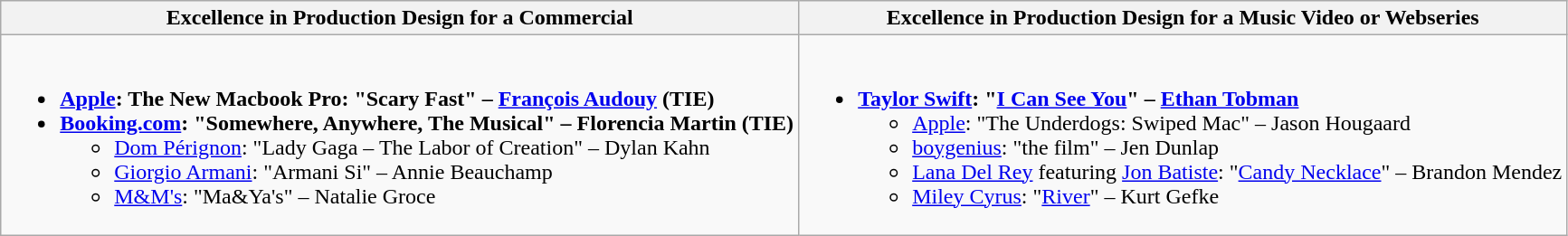<table class=wikitable style="width=100%">
<tr>
<th style="width=50%">Excellence in Production Design for a Commercial</th>
<th style="width=50%">Excellence in Production Design for a Music Video or Webseries</th>
</tr>
<tr>
<td valign="top"><br><ul><li><strong><a href='#'>Apple</a>: The New Macbook Pro: "Scary Fast" – <a href='#'>François Audouy</a> (TIE)</strong></li><li><strong><a href='#'>Booking.com</a>: "Somewhere, Anywhere, The Musical" – Florencia Martin (TIE)</strong><ul><li><a href='#'>Dom Pérignon</a>: "Lady Gaga – The Labor of Creation" – Dylan Kahn</li><li><a href='#'>Giorgio Armani</a>: "Armani Si" – Annie Beauchamp</li><li><a href='#'>M&M's</a>: "Ma&Ya's" – Natalie Groce</li></ul></li></ul></td>
<td valign="top"><br><ul><li><strong><a href='#'>Taylor Swift</a>: "<a href='#'>I Can See You</a>" – <a href='#'>Ethan Tobman</a></strong><ul><li><a href='#'>Apple</a>: "The Underdogs: Swiped Mac" – Jason Hougaard</li><li><a href='#'>boygenius</a>: "the film" – Jen Dunlap</li><li><a href='#'>Lana Del Rey</a> featuring <a href='#'>Jon Batiste</a>: "<a href='#'>Candy Necklace</a>" – Brandon Mendez</li><li><a href='#'>Miley Cyrus</a>: "<a href='#'>River</a>" – Kurt Gefke</li></ul></li></ul></td>
</tr>
</table>
